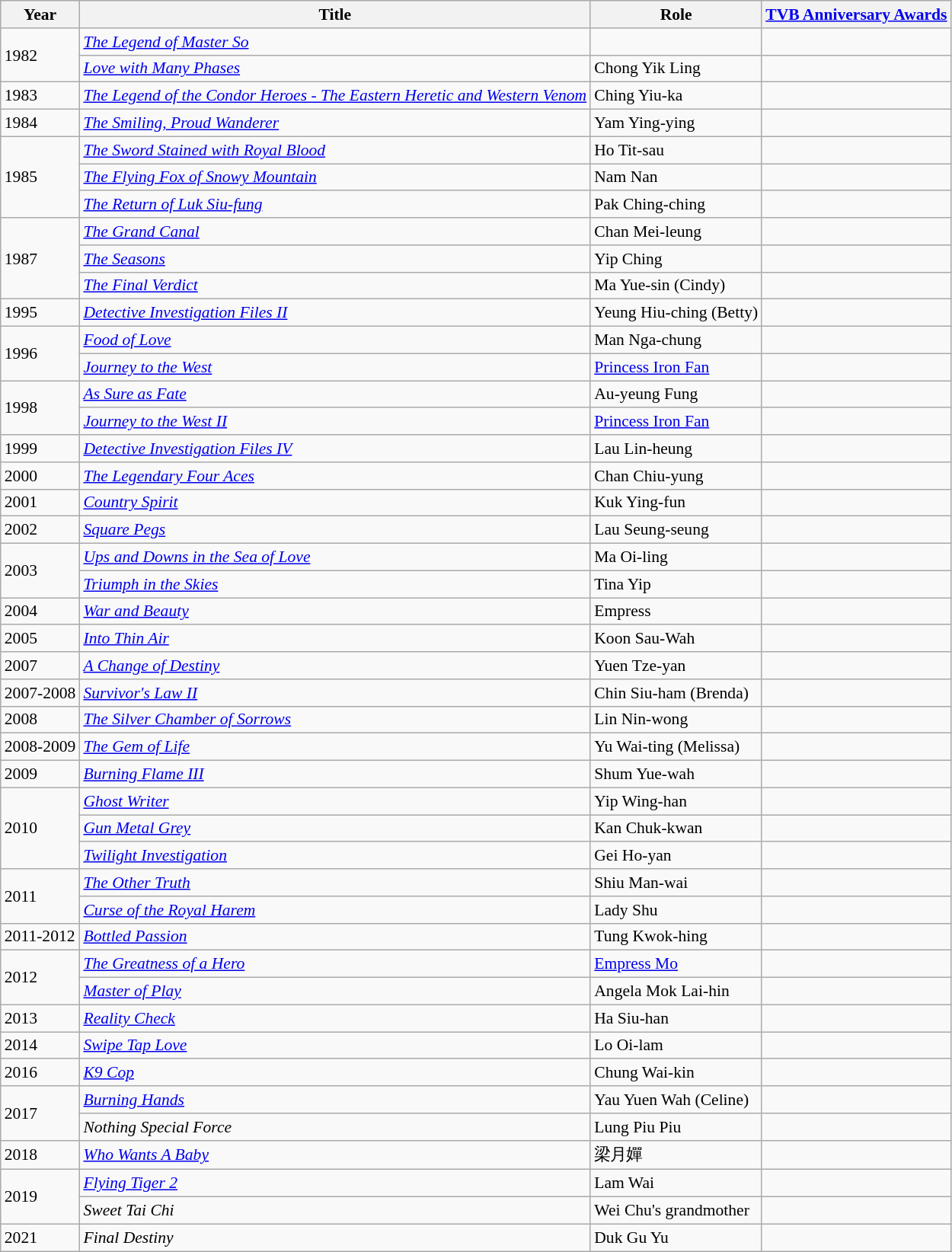<table class="wikitable" style="font-size: 90%;">
<tr>
<th>Year</th>
<th>Title</th>
<th>Role</th>
<th><a href='#'>TVB Anniversary Awards</a></th>
</tr>
<tr>
<td rowspan="2">1982</td>
<td><em><a href='#'>The Legend of Master So</a></em></td>
<td></td>
<td></td>
</tr>
<tr>
<td><em><a href='#'>Love with Many Phases</a></em></td>
<td>Chong Yik Ling</td>
<td></td>
</tr>
<tr>
<td>1983</td>
<td><em><a href='#'>The Legend of the Condor Heroes - The Eastern Heretic and Western Venom</a></em></td>
<td>Ching Yiu-ka</td>
<td></td>
</tr>
<tr>
<td>1984</td>
<td><em><a href='#'>The Smiling, Proud Wanderer</a></em></td>
<td>Yam Ying-ying</td>
<td></td>
</tr>
<tr>
<td rowspan="3">1985</td>
<td><em><a href='#'>The Sword Stained with Royal Blood</a></em></td>
<td>Ho Tit-sau</td>
<td></td>
</tr>
<tr>
<td><em><a href='#'>The Flying Fox of Snowy Mountain</a></em></td>
<td>Nam Nan</td>
<td></td>
</tr>
<tr>
<td><em><a href='#'>The Return of Luk Siu-fung</a></em></td>
<td>Pak Ching-ching</td>
<td></td>
</tr>
<tr>
<td rowspan="3">1987</td>
<td><em><a href='#'>The Grand Canal</a></em></td>
<td>Chan Mei-leung</td>
<td></td>
</tr>
<tr>
<td><em><a href='#'>The Seasons</a></em></td>
<td>Yip Ching</td>
<td></td>
</tr>
<tr>
<td><em><a href='#'>The Final Verdict</a></em></td>
<td>Ma Yue-sin (Cindy)</td>
<td></td>
</tr>
<tr>
<td>1995</td>
<td><em><a href='#'>Detective Investigation Files II</a></em></td>
<td>Yeung Hiu-ching (Betty)</td>
<td></td>
</tr>
<tr>
<td rowspan="2">1996</td>
<td><em><a href='#'>Food of Love</a></em></td>
<td>Man Nga-chung</td>
<td></td>
</tr>
<tr>
<td><em><a href='#'>Journey to the West</a></em></td>
<td><a href='#'>Princess Iron Fan</a></td>
<td></td>
</tr>
<tr>
<td rowspan="2">1998</td>
<td><em><a href='#'>As Sure as Fate</a></em></td>
<td>Au-yeung Fung</td>
<td></td>
</tr>
<tr>
<td><em><a href='#'>Journey to the West II</a></em></td>
<td><a href='#'>Princess Iron Fan</a></td>
<td></td>
</tr>
<tr>
<td>1999</td>
<td><em><a href='#'>Detective Investigation Files IV</a></em></td>
<td>Lau Lin-heung</td>
<td></td>
</tr>
<tr>
<td>2000</td>
<td><em><a href='#'>The Legendary Four Aces</a></em></td>
<td>Chan Chiu-yung</td>
<td></td>
</tr>
<tr>
<td>2001</td>
<td><em><a href='#'>Country Spirit</a></em></td>
<td>Kuk Ying-fun</td>
<td></td>
</tr>
<tr>
<td>2002</td>
<td><em><a href='#'>Square Pegs</a></em></td>
<td>Lau Seung-seung</td>
<td></td>
</tr>
<tr>
<td rowspan="2">2003</td>
<td><em><a href='#'>Ups and Downs in the Sea of Love</a></em></td>
<td>Ma Oi-ling</td>
<td></td>
</tr>
<tr>
<td><em><a href='#'>Triumph in the Skies</a></em></td>
<td>Tina Yip</td>
<td></td>
</tr>
<tr>
<td>2004</td>
<td><em><a href='#'>War and Beauty</a></em></td>
<td>Empress</td>
<td></td>
</tr>
<tr>
<td>2005</td>
<td><em><a href='#'>Into Thin Air</a></em></td>
<td>Koon Sau-Wah</td>
<td></td>
</tr>
<tr>
<td>2007</td>
<td><em><a href='#'>A Change of Destiny</a></em></td>
<td>Yuen Tze-yan</td>
<td></td>
</tr>
<tr>
<td>2007-2008</td>
<td><em><a href='#'>Survivor's Law II</a></em></td>
<td>Chin Siu-ham (Brenda)</td>
<td></td>
</tr>
<tr>
<td>2008</td>
<td><em><a href='#'>The Silver Chamber of Sorrows</a></em></td>
<td>Lin Nin-wong</td>
<td></td>
</tr>
<tr>
<td>2008-2009</td>
<td><em><a href='#'>The Gem of Life</a></em></td>
<td>Yu Wai-ting (Melissa)</td>
<td></td>
</tr>
<tr>
<td>2009</td>
<td><em><a href='#'>Burning Flame III</a></em></td>
<td>Shum Yue-wah</td>
<td></td>
</tr>
<tr>
<td rowspan="3">2010</td>
<td><em><a href='#'>Ghost Writer</a></em></td>
<td>Yip Wing-han</td>
<td></td>
</tr>
<tr>
<td><em><a href='#'>Gun Metal Grey</a></em></td>
<td>Kan Chuk-kwan</td>
<td></td>
</tr>
<tr>
<td><em><a href='#'>Twilight Investigation</a></em></td>
<td>Gei Ho-yan</td>
<td></td>
</tr>
<tr>
<td rowspan="2">2011</td>
<td><em><a href='#'>The Other Truth</a></em></td>
<td>Shiu Man-wai</td>
<td></td>
</tr>
<tr>
<td><em><a href='#'>Curse of the Royal Harem</a></em></td>
<td>Lady Shu</td>
<td></td>
</tr>
<tr>
<td>2011-2012</td>
<td><em><a href='#'>Bottled Passion</a></em></td>
<td>Tung Kwok-hing</td>
<td></td>
</tr>
<tr>
<td rowspan="2">2012</td>
<td><em><a href='#'>The Greatness of a Hero</a></em></td>
<td><a href='#'>Empress Mo</a></td>
<td></td>
</tr>
<tr>
<td><em><a href='#'>Master of Play</a></em></td>
<td>Angela Mok Lai-hin</td>
<td></td>
</tr>
<tr>
<td>2013</td>
<td><em><a href='#'>Reality Check</a></em></td>
<td>Ha Siu-han</td>
<td></td>
</tr>
<tr>
<td>2014</td>
<td><em><a href='#'>Swipe Tap Love</a></em></td>
<td>Lo Oi-lam</td>
<td></td>
</tr>
<tr>
<td>2016</td>
<td><em><a href='#'>K9 Cop</a></em></td>
<td>Chung Wai-kin</td>
<td></td>
</tr>
<tr>
<td rowspan="2">2017</td>
<td><em><a href='#'>Burning Hands</a></em></td>
<td>Yau Yuen Wah (Celine)</td>
<td></td>
</tr>
<tr>
<td><em>Nothing Special Force</em></td>
<td>Lung Piu Piu</td>
<td></td>
</tr>
<tr>
<td>2018</td>
<td><em><a href='#'>Who Wants A Baby</a></em></td>
<td>梁月嬋</td>
<td></td>
</tr>
<tr>
<td rowspan="2">2019</td>
<td><em><a href='#'>Flying Tiger 2</a></em></td>
<td>Lam Wai</td>
<td></td>
</tr>
<tr>
<td><em>Sweet Tai Chi</em></td>
<td>Wei Chu's grandmother</td>
<td></td>
</tr>
<tr>
<td>2021</td>
<td><em>Final Destiny</em></td>
<td>Duk Gu Yu</td>
<td></td>
</tr>
</table>
